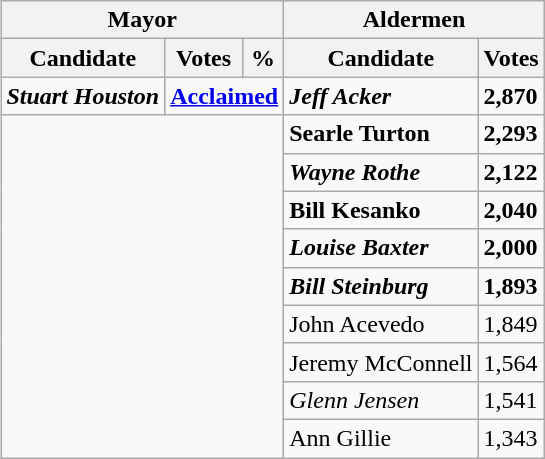<table class="wikitable collapsible collapsed" align="right">
<tr>
<th colspan=3>Mayor</th>
<th colspan=2>Aldermen</th>
</tr>
<tr>
<th>Candidate</th>
<th>Votes</th>
<th>%</th>
<th>Candidate</th>
<th>Votes</th>
</tr>
<tr>
<td><strong><em>Stuart Houston</em></strong></td>
<td colspan=2><strong><a href='#'>Acclaimed</a></strong></td>
<td><strong><em>Jeff Acker</em></strong></td>
<td><strong>2,870</strong></td>
</tr>
<tr>
<td rowspan=9 colspan=3></td>
<td><strong>Searle Turton</strong></td>
<td><strong>2,293</strong></td>
</tr>
<tr>
<td><strong><em>Wayne Rothe</em></strong></td>
<td><strong>2,122</strong></td>
</tr>
<tr>
<td><strong>Bill Kesanko</strong></td>
<td><strong>2,040</strong></td>
</tr>
<tr>
<td><strong><em>Louise Baxter</em></strong></td>
<td><strong>2,000</strong></td>
</tr>
<tr>
<td><strong><em>Bill Steinburg</em></strong></td>
<td><strong>1,893</strong></td>
</tr>
<tr>
<td>John Acevedo</td>
<td>1,849</td>
</tr>
<tr>
<td>Jeremy McConnell</td>
<td>1,564</td>
</tr>
<tr>
<td><em>Glenn Jensen</em></td>
<td>1,541</td>
</tr>
<tr>
<td>Ann Gillie</td>
<td>1,343</td>
</tr>
</table>
